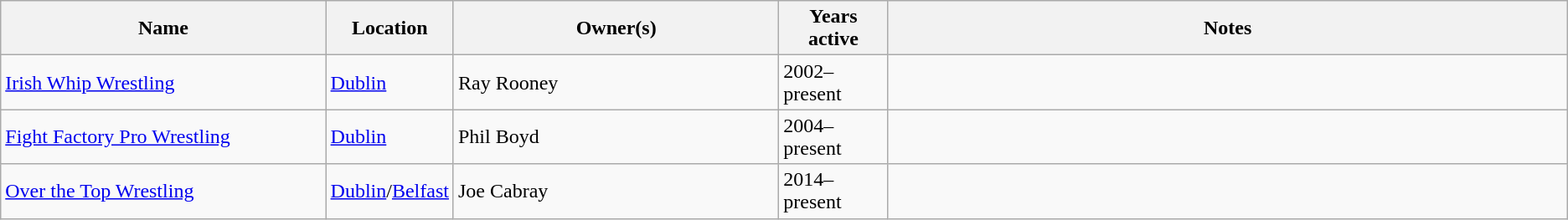<table class="wikitable sortable" style="text-align: left;">
<tr>
<th width="21%">Name</th>
<th width="7%">Location</th>
<th width="21%">Owner(s)</th>
<th width="7%">Years active</th>
<th width="55%">Notes</th>
</tr>
<tr>
<td><a href='#'>Irish Whip Wrestling</a></td>
<td><a href='#'>Dublin</a></td>
<td>Ray Rooney</td>
<td>2002–present</td>
<td></td>
</tr>
<tr>
<td><a href='#'>Fight Factory Pro Wrestling</a></td>
<td><a href='#'>Dublin</a></td>
<td>Phil Boyd</td>
<td>2004–present</td>
<td></td>
</tr>
<tr>
<td><a href='#'>Over the Top Wrestling</a></td>
<td><a href='#'>Dublin</a>/<a href='#'>Belfast</a></td>
<td>Joe Cabray</td>
<td>2014–present</td>
<td></td>
</tr>
</table>
